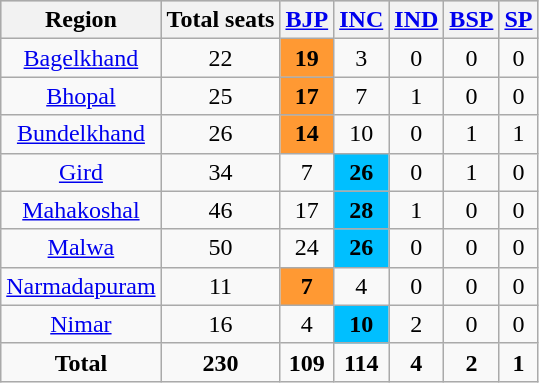<table class="wikitable sortable" style="text-align:center;">
<tr bgcolor="#cccccc">
<th>Region</th>
<th>Total seats</th>
<th><a href='#'>BJP</a></th>
<th><a href='#'>INC</a></th>
<th><a href='#'>IND</a></th>
<th><a href='#'>BSP</a></th>
<th><a href='#'>SP</a></th>
</tr>
<tr>
<td><a href='#'>Bagelkhand</a></td>
<td>22</td>
<td bgcolor=#ff9933><span><strong>19</strong></span></td>
<td>3</td>
<td>0</td>
<td>0</td>
<td>0</td>
</tr>
<tr>
<td><a href='#'>Bhopal</a></td>
<td>25</td>
<td bgcolor=#ff9933><span><strong>17</strong></span></td>
<td>7</td>
<td>1</td>
<td>0</td>
<td>0</td>
</tr>
<tr>
<td><a href='#'>Bundelkhand</a></td>
<td>26</td>
<td bgcolor=#ff9933><span><strong>14</strong></span></td>
<td>10</td>
<td>0</td>
<td>1</td>
<td>1</td>
</tr>
<tr>
<td><a href='#'>Gird</a></td>
<td>34</td>
<td>7</td>
<td bgcolor=#00BFFF><span><strong>26</strong></span></td>
<td>0</td>
<td>1</td>
<td>0</td>
</tr>
<tr>
<td><a href='#'>Mahakoshal</a></td>
<td>46</td>
<td>17</td>
<td bgcolor=#00BFFF><span><strong>28</strong></span></td>
<td>1</td>
<td>0</td>
<td>0</td>
</tr>
<tr>
<td><a href='#'>Malwa</a></td>
<td>50</td>
<td>24</td>
<td bgcolor=#00BFFF><span><strong>26</strong></span></td>
<td>0</td>
<td>0</td>
<td>0</td>
</tr>
<tr>
<td><a href='#'>Narmadapuram</a></td>
<td>11</td>
<td bgcolor=#ff9933><span><strong>7</strong></span></td>
<td>4</td>
<td>0</td>
<td>0</td>
<td>0</td>
</tr>
<tr>
<td><a href='#'>Nimar</a></td>
<td>16</td>
<td>4</td>
<td bgcolor=#00BFFF><span><strong>10</strong></span></td>
<td>2</td>
<td>0</td>
<td>0</td>
</tr>
<tr>
<td><strong>Total</strong></td>
<td><strong>230</strong></td>
<td><strong>109</strong></td>
<td><strong>114</strong></td>
<td><strong>4</strong></td>
<td><strong>2</strong></td>
<td><strong>1</strong></td>
</tr>
</table>
